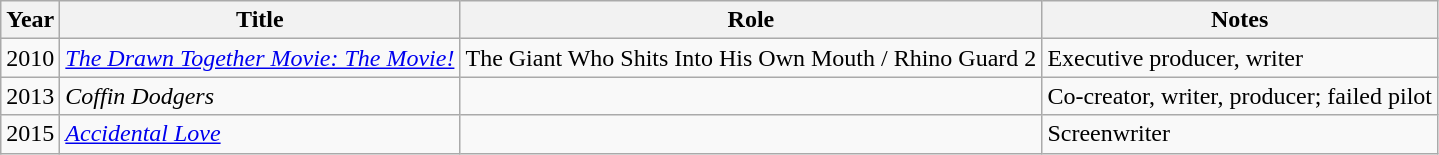<table class="wikitable">
<tr>
<th>Year</th>
<th>Title</th>
<th>Role</th>
<th>Notes</th>
</tr>
<tr>
<td>2010</td>
<td><em><a href='#'>The Drawn Together Movie: The Movie!</a></em></td>
<td>The Giant Who Shits Into His Own Mouth / Rhino Guard 2</td>
<td>Executive producer, writer</td>
</tr>
<tr>
<td>2013</td>
<td><em>Coffin Dodgers</em></td>
<td></td>
<td>Co-creator, writer, producer; failed pilot</td>
</tr>
<tr>
<td>2015</td>
<td><em><a href='#'>Accidental Love</a></em></td>
<td></td>
<td>Screenwriter</td>
</tr>
</table>
